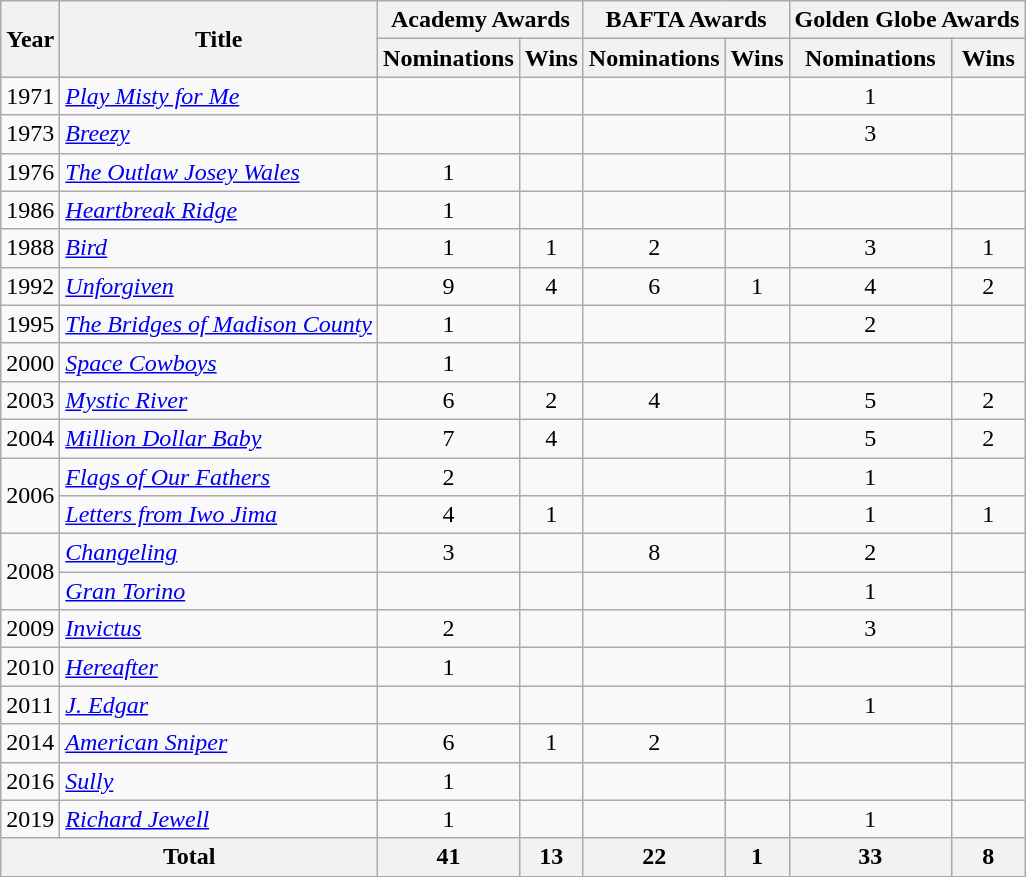<table class="wikitable">
<tr>
<th rowspan="2">Year</th>
<th rowspan="2">Title</th>
<th colspan="2" style="text-align:center;">Academy Awards</th>
<th colspan="2" style="text-align:center;">BAFTA Awards</th>
<th colspan="2" style="text-align:center;">Golden Globe Awards</th>
</tr>
<tr>
<th>Nominations</th>
<th>Wins</th>
<th>Nominations</th>
<th>Wins</th>
<th>Nominations</th>
<th>Wins</th>
</tr>
<tr>
<td>1971</td>
<td><em><a href='#'>Play Misty for Me</a></em></td>
<td></td>
<td></td>
<td></td>
<td></td>
<td align=center>1</td>
<td></td>
</tr>
<tr>
<td>1973</td>
<td><em><a href='#'>Breezy</a></em></td>
<td></td>
<td></td>
<td></td>
<td></td>
<td align=center>3</td>
<td></td>
</tr>
<tr>
<td>1976</td>
<td><em><a href='#'>The Outlaw Josey Wales</a></em></td>
<td align=center>1</td>
<td></td>
<td></td>
<td></td>
<td></td>
<td></td>
</tr>
<tr>
<td>1986</td>
<td><em><a href='#'>Heartbreak Ridge</a></em></td>
<td align=center>1</td>
<td></td>
<td></td>
<td></td>
<td></td>
<td></td>
</tr>
<tr>
<td>1988</td>
<td><em><a href='#'>Bird</a></em></td>
<td align=center>1</td>
<td align=center>1</td>
<td align=center>2</td>
<td></td>
<td align=center>3</td>
<td align=center>1</td>
</tr>
<tr>
<td>1992</td>
<td><em><a href='#'>Unforgiven</a></em></td>
<td align=center>9</td>
<td align=center>4</td>
<td align=center>6</td>
<td align=center>1</td>
<td align=center>4</td>
<td align=center>2</td>
</tr>
<tr>
<td>1995</td>
<td><em><a href='#'>The Bridges of Madison County</a></em></td>
<td align=center>1</td>
<td></td>
<td></td>
<td></td>
<td align=center>2</td>
<td></td>
</tr>
<tr>
<td>2000</td>
<td><em><a href='#'>Space Cowboys</a></em></td>
<td align=center>1</td>
<td></td>
<td></td>
<td></td>
<td></td>
<td></td>
</tr>
<tr>
<td>2003</td>
<td><em><a href='#'>Mystic River</a></em></td>
<td align=center>6</td>
<td align=center>2</td>
<td align=center>4</td>
<td></td>
<td align=center>5</td>
<td align=center>2</td>
</tr>
<tr>
<td>2004</td>
<td><em><a href='#'>Million Dollar Baby</a></em></td>
<td align=center>7</td>
<td align=center>4</td>
<td></td>
<td></td>
<td align=center>5</td>
<td align=center>2</td>
</tr>
<tr>
<td rowspan=2>2006</td>
<td><em><a href='#'>Flags of Our Fathers</a></em></td>
<td align=center>2</td>
<td></td>
<td></td>
<td></td>
<td align=center>1</td>
<td></td>
</tr>
<tr>
<td><em><a href='#'>Letters from Iwo Jima</a></em></td>
<td align=center>4</td>
<td align=center>1</td>
<td></td>
<td></td>
<td align=center>1</td>
<td align=center>1</td>
</tr>
<tr>
<td rowspan=2>2008</td>
<td><em><a href='#'>Changeling</a></em></td>
<td align=center>3</td>
<td></td>
<td align=center>8</td>
<td></td>
<td align=center>2</td>
<td></td>
</tr>
<tr>
<td><em><a href='#'>Gran Torino</a></em></td>
<td></td>
<td></td>
<td></td>
<td></td>
<td align=center>1</td>
<td></td>
</tr>
<tr>
<td>2009</td>
<td><em><a href='#'>Invictus</a></em></td>
<td align=center>2</td>
<td></td>
<td></td>
<td></td>
<td align=center>3</td>
<td></td>
</tr>
<tr>
<td>2010</td>
<td><em><a href='#'>Hereafter</a></em></td>
<td align=center>1</td>
<td></td>
<td></td>
<td></td>
<td></td>
<td></td>
</tr>
<tr>
<td>2011</td>
<td><em><a href='#'>J. Edgar</a></em></td>
<td></td>
<td></td>
<td></td>
<td></td>
<td align=center>1</td>
<td></td>
</tr>
<tr>
<td>2014</td>
<td><em><a href='#'>American Sniper</a></em></td>
<td align=center>6</td>
<td align=center>1</td>
<td align=center>2</td>
<td></td>
<td></td>
<td></td>
</tr>
<tr>
<td>2016</td>
<td><em><a href='#'>Sully</a></em></td>
<td align=center>1</td>
<td></td>
<td></td>
<td></td>
<td></td>
<td></td>
</tr>
<tr>
<td>2019</td>
<td><em><a href='#'>Richard Jewell</a></em></td>
<td align=center>1</td>
<td></td>
<td></td>
<td></td>
<td align=center>1</td>
<td></td>
</tr>
<tr>
<th colspan="2"><strong>Total</strong></th>
<th align=center>41</th>
<th align=center>13</th>
<th align=center>22</th>
<th align=center>1</th>
<th align=center>33</th>
<th align=center>8</th>
</tr>
</table>
